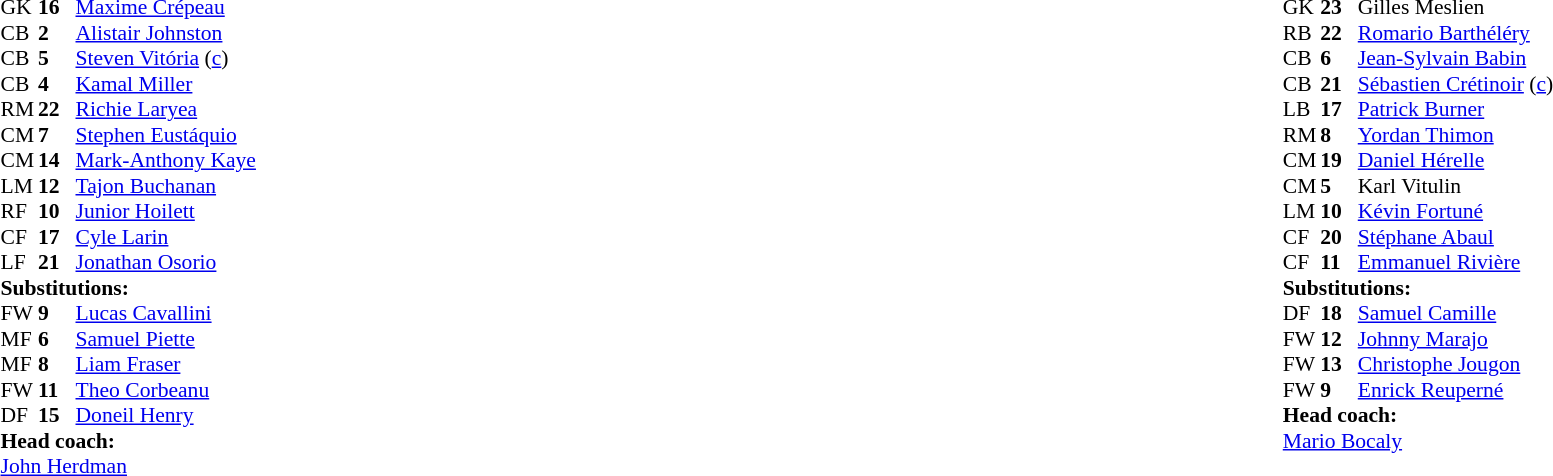<table width="100%">
<tr>
<td valign="top" width="40%"><br><table style="font-size:90%" cellspacing="0" cellpadding="0">
<tr>
<th width=25></th>
<th width=25></th>
</tr>
<tr>
<td>GK</td>
<td><strong>16</strong></td>
<td><a href='#'>Maxime Crépeau</a></td>
</tr>
<tr>
<td>CB</td>
<td><strong>2</strong></td>
<td><a href='#'>Alistair Johnston</a></td>
<td></td>
</tr>
<tr>
<td>CB</td>
<td><strong>5</strong></td>
<td><a href='#'>Steven Vitória</a> (<a href='#'>c</a>)</td>
<td></td>
</tr>
<tr>
<td>CB</td>
<td><strong>4</strong></td>
<td><a href='#'>Kamal Miller</a></td>
<td></td>
<td></td>
</tr>
<tr>
<td>RM</td>
<td><strong>22</strong></td>
<td><a href='#'>Richie Laryea</a></td>
</tr>
<tr>
<td>CM</td>
<td><strong>7</strong></td>
<td><a href='#'>Stephen Eustáquio</a></td>
<td></td>
<td></td>
</tr>
<tr>
<td>CM</td>
<td><strong>14</strong></td>
<td><a href='#'>Mark-Anthony Kaye</a></td>
<td></td>
<td></td>
</tr>
<tr>
<td>LM</td>
<td><strong>12</strong></td>
<td><a href='#'>Tajon Buchanan</a></td>
</tr>
<tr>
<td>RF</td>
<td><strong>10</strong></td>
<td><a href='#'>Junior Hoilett</a></td>
<td></td>
<td></td>
</tr>
<tr>
<td>CF</td>
<td><strong>17</strong></td>
<td><a href='#'>Cyle Larin</a></td>
<td></td>
<td></td>
</tr>
<tr>
<td>LF</td>
<td><strong>21</strong></td>
<td><a href='#'>Jonathan Osorio</a></td>
</tr>
<tr>
<td colspan=3><strong>Substitutions:</strong></td>
</tr>
<tr>
<td>FW</td>
<td><strong>9</strong></td>
<td><a href='#'>Lucas Cavallini</a></td>
<td></td>
<td></td>
</tr>
<tr>
<td>MF</td>
<td><strong>6</strong></td>
<td><a href='#'>Samuel Piette</a></td>
<td></td>
<td></td>
</tr>
<tr>
<td>MF</td>
<td><strong>8</strong></td>
<td><a href='#'>Liam Fraser</a></td>
<td></td>
<td></td>
</tr>
<tr>
<td>FW</td>
<td><strong>11</strong></td>
<td><a href='#'>Theo Corbeanu</a></td>
<td></td>
<td></td>
</tr>
<tr>
<td>DF</td>
<td><strong>15</strong></td>
<td><a href='#'>Doneil Henry</a></td>
<td></td>
<td></td>
</tr>
<tr>
<td colspan=3><strong>Head coach:</strong></td>
</tr>
<tr>
<td colspan=3> <a href='#'>John Herdman</a></td>
</tr>
</table>
</td>
<td valign="top"></td>
<td valign="top" width="50%"><br><table style="font-size:90%; margin:auto" cellspacing="0" cellpadding="0">
<tr>
<th width=25></th>
<th width=25></th>
</tr>
<tr>
<td>GK</td>
<td><strong>23</strong></td>
<td>Gilles Meslien</td>
</tr>
<tr>
<td>RB</td>
<td><strong>22</strong></td>
<td><a href='#'>Romario Barthéléry</a></td>
<td></td>
<td></td>
</tr>
<tr>
<td>CB</td>
<td><strong>6</strong></td>
<td><a href='#'>Jean-Sylvain Babin</a></td>
</tr>
<tr>
<td>CB</td>
<td><strong>21</strong></td>
<td><a href='#'>Sébastien Crétinoir</a> (<a href='#'>c</a>)</td>
</tr>
<tr>
<td>LB</td>
<td><strong>17</strong></td>
<td><a href='#'>Patrick Burner</a></td>
<td></td>
</tr>
<tr>
<td>RM</td>
<td><strong>8</strong></td>
<td><a href='#'>Yordan Thimon</a></td>
<td></td>
<td></td>
</tr>
<tr>
<td>CM</td>
<td><strong>19</strong></td>
<td><a href='#'>Daniel Hérelle</a></td>
<td></td>
</tr>
<tr>
<td>CM</td>
<td><strong>5</strong></td>
<td>Karl Vitulin</td>
<td></td>
<td></td>
</tr>
<tr>
<td>LM</td>
<td><strong>10</strong></td>
<td><a href='#'>Kévin Fortuné</a></td>
</tr>
<tr>
<td>CF</td>
<td><strong>20</strong></td>
<td><a href='#'>Stéphane Abaul</a></td>
</tr>
<tr>
<td>CF</td>
<td><strong>11</strong></td>
<td><a href='#'>Emmanuel Rivière</a></td>
<td></td>
<td></td>
</tr>
<tr>
<td colspan=3><strong>Substitutions:</strong></td>
</tr>
<tr>
<td>DF</td>
<td><strong>18</strong></td>
<td><a href='#'>Samuel Camille</a></td>
<td></td>
<td></td>
</tr>
<tr>
<td>FW</td>
<td><strong>12</strong></td>
<td><a href='#'>Johnny Marajo</a></td>
<td></td>
<td></td>
</tr>
<tr>
<td>FW</td>
<td><strong>13</strong></td>
<td><a href='#'>Christophe Jougon</a></td>
<td></td>
<td></td>
</tr>
<tr>
<td>FW</td>
<td><strong>9</strong></td>
<td><a href='#'>Enrick Reuperné</a></td>
<td></td>
<td></td>
</tr>
<tr>
<td colspan=3><strong>Head coach:</strong></td>
</tr>
<tr>
<td colspan=3><a href='#'>Mario Bocaly</a></td>
</tr>
</table>
</td>
</tr>
</table>
